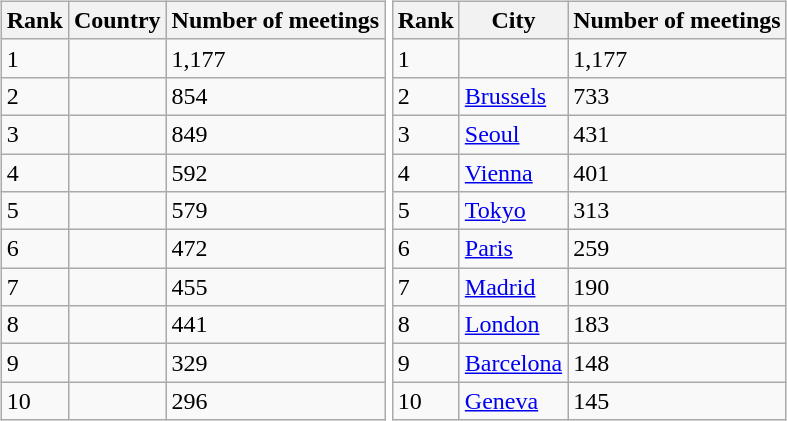<table>
<tr>
<td><br><table class="wikitable sortable" style="margin-left:auto;margin-right:auto">
<tr>
<th style="width:2em;">Rank</th>
<th>Country</th>
<th>Number of meetings</th>
</tr>
<tr>
<td>1</td>
<td></td>
<td>1,177</td>
</tr>
<tr>
<td>2</td>
<td></td>
<td>854</td>
</tr>
<tr>
<td>3</td>
<td></td>
<td>849</td>
</tr>
<tr>
<td>4</td>
<td></td>
<td>592</td>
</tr>
<tr>
<td>5</td>
<td></td>
<td>579</td>
</tr>
<tr>
<td>6</td>
<td></td>
<td>472</td>
</tr>
<tr>
<td>7</td>
<td></td>
<td>455</td>
</tr>
<tr>
<td>8</td>
<td></td>
<td>441</td>
</tr>
<tr>
<td>9</td>
<td></td>
<td>329</td>
</tr>
<tr>
<td>10</td>
<td></td>
<td>296</td>
</tr>
</table>
</td>
<td><br><table class="wikitable sortable" style="margin-left:auto;margin-right:auto">
<tr>
<th style="width:2em;">Rank</th>
<th>City</th>
<th>Number of meetings</th>
</tr>
<tr>
<td>1</td>
<td></td>
<td>1,177</td>
</tr>
<tr>
<td>2</td>
<td> <a href='#'>Brussels</a></td>
<td>733</td>
</tr>
<tr>
<td>3</td>
<td> <a href='#'>Seoul</a></td>
<td>431</td>
</tr>
<tr>
<td>4</td>
<td> <a href='#'>Vienna</a></td>
<td>401</td>
</tr>
<tr>
<td>5</td>
<td> <a href='#'>Tokyo</a></td>
<td>313</td>
</tr>
<tr>
<td>6</td>
<td> <a href='#'>Paris</a></td>
<td>259</td>
</tr>
<tr>
<td>7</td>
<td> <a href='#'>Madrid</a></td>
<td>190</td>
</tr>
<tr>
<td>8</td>
<td> <a href='#'>London</a></td>
<td>183</td>
</tr>
<tr>
<td>9</td>
<td> <a href='#'>Barcelona</a></td>
<td>148</td>
</tr>
<tr>
<td>10</td>
<td> <a href='#'>Geneva</a></td>
<td>145</td>
</tr>
</table>
</td>
<td></td>
</tr>
</table>
